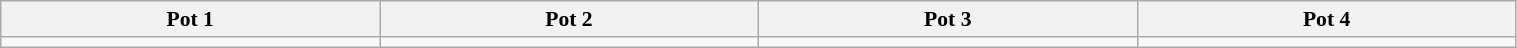<table class="wikitable centre" style="text-align:left; font-size:90%; width:80%;">
<tr>
<th width="20%">Pot 1</th>
<th width="20%">Pot 2</th>
<th width="20%">Pot 3</th>
<th width="20%">Pot 4</th>
</tr>
<tr>
<td></td>
<td></td>
<td></td>
<td></td>
</tr>
</table>
